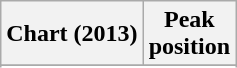<table class="wikitable sortable plainrowheaders" style="text-align:center">
<tr>
<th scope="col">Chart (2013)</th>
<th scope="col">Peak<br>position</th>
</tr>
<tr>
</tr>
<tr>
</tr>
<tr>
</tr>
<tr>
</tr>
</table>
